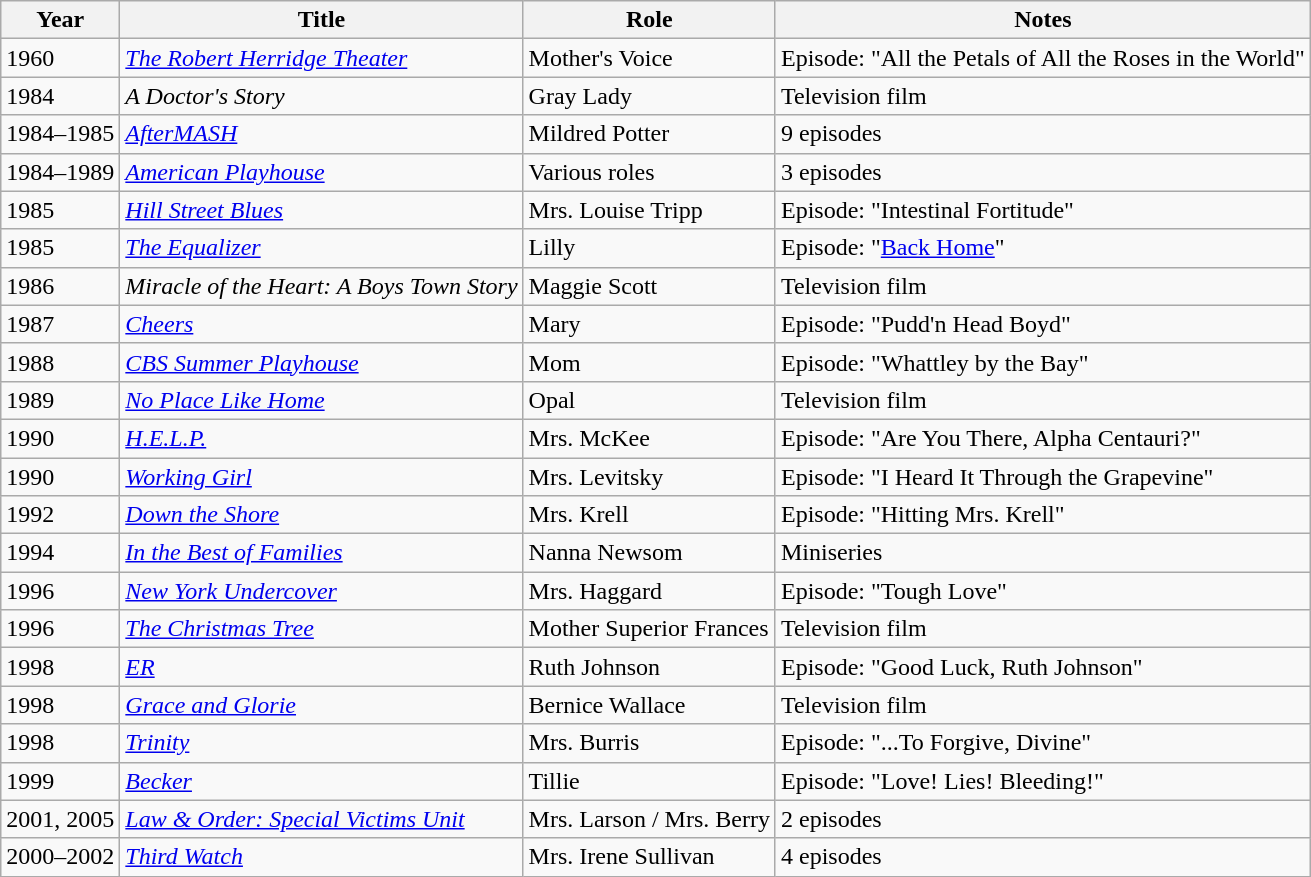<table class="wikitable sortable">
<tr>
<th>Year</th>
<th>Title</th>
<th>Role</th>
<th>Notes</th>
</tr>
<tr>
<td>1960</td>
<td><em><a href='#'>The Robert Herridge Theater</a></em></td>
<td>Mother's Voice</td>
<td>Episode: "All the Petals of All the Roses in the World"</td>
</tr>
<tr>
<td>1984</td>
<td><em>A Doctor's Story</em></td>
<td>Gray Lady</td>
<td>Television film</td>
</tr>
<tr>
<td>1984–1985</td>
<td><em><a href='#'>AfterMASH</a></em></td>
<td>Mildred Potter</td>
<td>9 episodes</td>
</tr>
<tr>
<td>1984–1989</td>
<td><em><a href='#'>American Playhouse</a></em></td>
<td>Various roles</td>
<td>3 episodes</td>
</tr>
<tr>
<td>1985</td>
<td><em><a href='#'>Hill Street Blues</a></em></td>
<td>Mrs. Louise Tripp</td>
<td>Episode: "Intestinal Fortitude"</td>
</tr>
<tr>
<td>1985</td>
<td><a href='#'><em>The Equalizer</em></a></td>
<td>Lilly</td>
<td>Episode: "<a href='#'>Back Home</a>"</td>
</tr>
<tr>
<td>1986</td>
<td><em>Miracle of the Heart: A Boys Town Story</em></td>
<td>Maggie Scott</td>
<td>Television film</td>
</tr>
<tr>
<td>1987</td>
<td><em><a href='#'>Cheers</a></em></td>
<td>Mary</td>
<td>Episode: "Pudd'n Head Boyd"</td>
</tr>
<tr>
<td>1988</td>
<td><em><a href='#'>CBS Summer Playhouse</a></em></td>
<td>Mom</td>
<td>Episode: "Whattley by the Bay"</td>
</tr>
<tr>
<td>1989</td>
<td><a href='#'><em>No Place Like Home</em></a></td>
<td>Opal</td>
<td>Television film</td>
</tr>
<tr>
<td>1990</td>
<td><em><a href='#'>H.E.L.P.</a></em></td>
<td>Mrs. McKee</td>
<td>Episode: "Are You There, Alpha Centauri?"</td>
</tr>
<tr>
<td>1990</td>
<td><a href='#'><em>Working Girl</em></a></td>
<td>Mrs. Levitsky</td>
<td>Episode: "I Heard It Through the Grapevine"</td>
</tr>
<tr>
<td>1992</td>
<td><em><a href='#'>Down the Shore</a></em></td>
<td>Mrs. Krell</td>
<td>Episode: "Hitting Mrs. Krell"</td>
</tr>
<tr>
<td>1994</td>
<td><a href='#'><em>In the Best of Families</em></a></td>
<td>Nanna Newsom</td>
<td>Miniseries</td>
</tr>
<tr>
<td>1996</td>
<td><em><a href='#'>New York Undercover</a></em></td>
<td>Mrs. Haggard</td>
<td>Episode: "Tough Love"</td>
</tr>
<tr>
<td>1996</td>
<td><a href='#'><em>The Christmas Tree</em></a></td>
<td>Mother Superior Frances</td>
<td>Television film</td>
</tr>
<tr>
<td>1998</td>
<td><a href='#'><em>ER</em></a></td>
<td>Ruth Johnson</td>
<td>Episode: "Good Luck, Ruth Johnson"</td>
</tr>
<tr>
<td>1998</td>
<td><em><a href='#'>Grace and Glorie</a></em></td>
<td>Bernice Wallace</td>
<td>Television film</td>
</tr>
<tr>
<td>1998</td>
<td><a href='#'><em>Trinity</em></a></td>
<td>Mrs. Burris</td>
<td>Episode: "...To Forgive, Divine"</td>
</tr>
<tr>
<td>1999</td>
<td><a href='#'><em>Becker</em></a></td>
<td>Tillie</td>
<td>Episode: "Love! Lies! Bleeding!"</td>
</tr>
<tr>
<td>2001, 2005</td>
<td><em><a href='#'>Law & Order: Special Victims Unit</a></em></td>
<td>Mrs. Larson / Mrs. Berry</td>
<td>2 episodes</td>
</tr>
<tr>
<td>2000–2002</td>
<td><em><a href='#'>Third Watch</a></em></td>
<td>Mrs. Irene Sullivan</td>
<td>4 episodes</td>
</tr>
</table>
